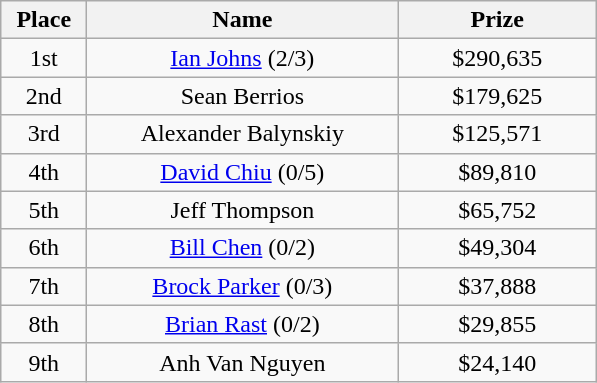<table class="wikitable">
<tr>
<th width="50">Place</th>
<th width="200">Name</th>
<th width="125">Prize</th>
</tr>
<tr>
<td align = "center">1st</td>
<td align = "center"><a href='#'>Ian Johns</a> (2/3)</td>
<td align = "center">$290,635</td>
</tr>
<tr>
<td align = "center">2nd</td>
<td align = "center">Sean Berrios</td>
<td align = "center">$179,625</td>
</tr>
<tr>
<td align = "center">3rd</td>
<td align = "center">Alexander Balynskiy</td>
<td align = "center">$125,571</td>
</tr>
<tr>
<td align = "center">4th</td>
<td align = "center"><a href='#'>David Chiu</a> (0/5)</td>
<td align = "center">$89,810</td>
</tr>
<tr>
<td align = "center">5th</td>
<td align = "center">Jeff Thompson</td>
<td align = "center">$65,752</td>
</tr>
<tr>
<td align = "center">6th</td>
<td align = "center"><a href='#'>Bill Chen</a> (0/2)</td>
<td align = "center">$49,304</td>
</tr>
<tr>
<td align = "center">7th</td>
<td align = "center"><a href='#'>Brock Parker</a> (0/3)</td>
<td align = "center">$37,888</td>
</tr>
<tr>
<td align = "center">8th</td>
<td align = "center"><a href='#'>Brian Rast</a> (0/2)</td>
<td align = "center">$29,855</td>
</tr>
<tr>
<td align = "center">9th</td>
<td align = "center">Anh Van Nguyen</td>
<td align = "center">$24,140</td>
</tr>
</table>
